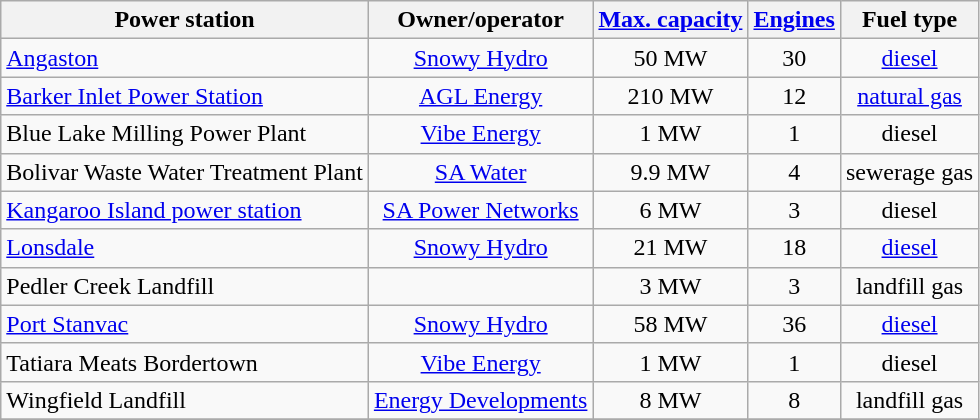<table class="wikitable sortable" style="text-align: center">
<tr>
<th>Power station</th>
<th>Owner/operator</th>
<th><a href='#'>Max. capacity</a></th>
<th><a href='#'>Engines</a></th>
<th>Fuel type</th>
</tr>
<tr>
<td align="left"><a href='#'>Angaston</a></td>
<td><a href='#'>Snowy Hydro</a></td>
<td>50 MW</td>
<td>30</td>
<td><a href='#'>diesel</a></td>
</tr>
<tr>
<td align="left"><a href='#'>Barker Inlet Power Station</a></td>
<td><a href='#'>AGL Energy</a></td>
<td>210 MW</td>
<td>12</td>
<td><a href='#'>natural gas</a></td>
</tr>
<tr>
<td align="left">Blue Lake Milling Power Plant</td>
<td><a href='#'>Vibe Energy</a></td>
<td>1 MW</td>
<td>1</td>
<td>diesel</td>
</tr>
<tr>
<td align="left">Bolivar Waste Water Treatment Plant</td>
<td><a href='#'>SA Water</a></td>
<td>9.9 MW</td>
<td>4</td>
<td>sewerage gas</td>
</tr>
<tr>
<td align="left"><a href='#'>Kangaroo Island power station</a></td>
<td><a href='#'>SA Power Networks</a></td>
<td>6 MW</td>
<td>3</td>
<td>diesel</td>
</tr>
<tr>
<td align="left"><a href='#'>Lonsdale</a></td>
<td><a href='#'>Snowy Hydro</a></td>
<td>21 MW</td>
<td>18</td>
<td><a href='#'>diesel</a></td>
</tr>
<tr>
<td align="left">Pedler Creek Landfill</td>
<td></td>
<td>3 MW</td>
<td>3</td>
<td>landfill gas</td>
</tr>
<tr>
<td align="left"><a href='#'>Port Stanvac</a></td>
<td><a href='#'>Snowy Hydro</a></td>
<td>58 MW</td>
<td>36</td>
<td><a href='#'>diesel</a></td>
</tr>
<tr>
<td align="left">Tatiara Meats Bordertown</td>
<td><a href='#'>Vibe Energy</a></td>
<td>1 MW</td>
<td>1</td>
<td>diesel</td>
</tr>
<tr>
<td align="left">Wingfield Landfill</td>
<td><a href='#'>Energy Developments</a></td>
<td>8 MW</td>
<td>8</td>
<td>landfill gas</td>
</tr>
<tr>
</tr>
</table>
